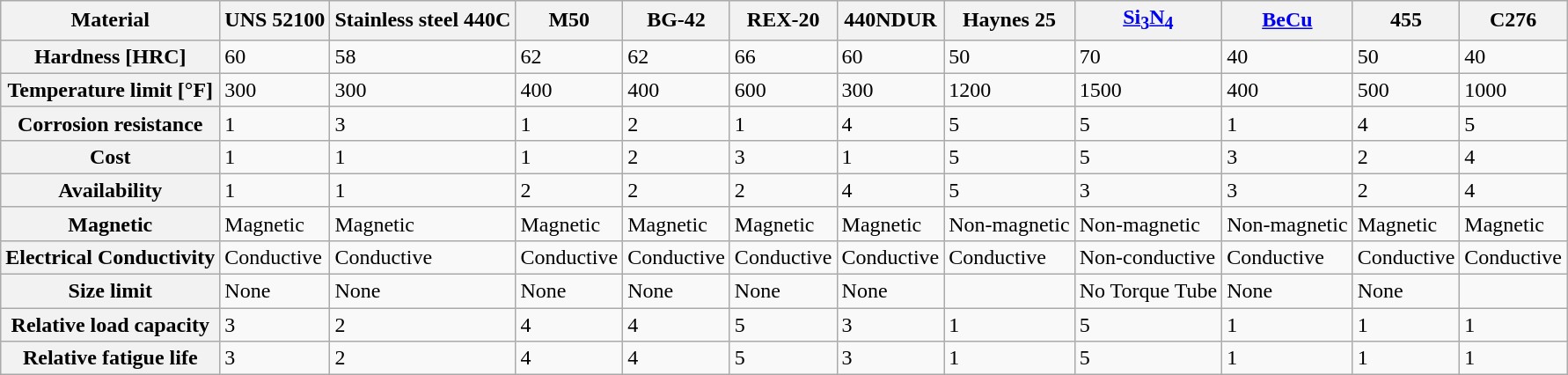<table class="wikitable" border="1">
<tr>
<th>Material</th>
<th>UNS 52100</th>
<th>Stainless steel 440C</th>
<th>M50</th>
<th>BG-42</th>
<th>REX-20</th>
<th>440NDUR</th>
<th>Haynes 25</th>
<th><a href='#'>Si<sub>3</sub>N<sub>4</sub></a></th>
<th><a href='#'>BeCu</a></th>
<th>455</th>
<th>C276</th>
</tr>
<tr>
<th>Hardness [HRC]</th>
<td>60</td>
<td>58</td>
<td>62</td>
<td>62</td>
<td>66</td>
<td>60</td>
<td>50</td>
<td>70</td>
<td>40</td>
<td>50</td>
<td>40</td>
</tr>
<tr>
<th>Temperature limit [°F]</th>
<td>300</td>
<td>300</td>
<td>400</td>
<td>400</td>
<td>600</td>
<td>300</td>
<td>1200</td>
<td>1500</td>
<td>400</td>
<td>500</td>
<td>1000</td>
</tr>
<tr>
<th>Corrosion resistance</th>
<td>1</td>
<td>3</td>
<td>1</td>
<td>2</td>
<td>1</td>
<td>4</td>
<td>5</td>
<td>5</td>
<td>1</td>
<td>4</td>
<td>5</td>
</tr>
<tr>
<th>Cost</th>
<td>1</td>
<td>1</td>
<td>1</td>
<td>2</td>
<td>3</td>
<td>1</td>
<td>5</td>
<td>5</td>
<td>3</td>
<td>2</td>
<td>4</td>
</tr>
<tr>
<th>Availability</th>
<td>1</td>
<td>1</td>
<td>2</td>
<td>2</td>
<td>2</td>
<td>4</td>
<td>5</td>
<td>3</td>
<td>3</td>
<td>2</td>
<td>4</td>
</tr>
<tr>
<th>Magnetic</th>
<td>Magnetic</td>
<td>Magnetic</td>
<td>Magnetic</td>
<td>Magnetic</td>
<td>Magnetic</td>
<td>Magnetic</td>
<td>Non-magnetic</td>
<td>Non-magnetic</td>
<td>Non-magnetic</td>
<td>Magnetic</td>
<td>Magnetic</td>
</tr>
<tr>
<th>Electrical Conductivity</th>
<td>Conductive</td>
<td>Conductive</td>
<td>Conductive</td>
<td>Conductive</td>
<td>Conductive</td>
<td>Conductive</td>
<td>Conductive</td>
<td>Non-conductive</td>
<td>Conductive</td>
<td>Conductive</td>
<td>Conductive</td>
</tr>
<tr>
<th>Size limit</th>
<td>None</td>
<td>None</td>
<td>None</td>
<td>None</td>
<td>None</td>
<td>None</td>
<td></td>
<td>No Torque Tube</td>
<td>None</td>
<td>None</td>
<td></td>
</tr>
<tr>
<th>Relative load capacity</th>
<td>3</td>
<td>2</td>
<td>4</td>
<td>4</td>
<td>5</td>
<td>3</td>
<td>1</td>
<td>5</td>
<td>1</td>
<td>1</td>
<td>1</td>
</tr>
<tr>
<th>Relative fatigue life</th>
<td>3</td>
<td>2</td>
<td>4</td>
<td>4</td>
<td>5</td>
<td>3</td>
<td>1</td>
<td>5</td>
<td>1</td>
<td>1</td>
<td>1</td>
</tr>
</table>
